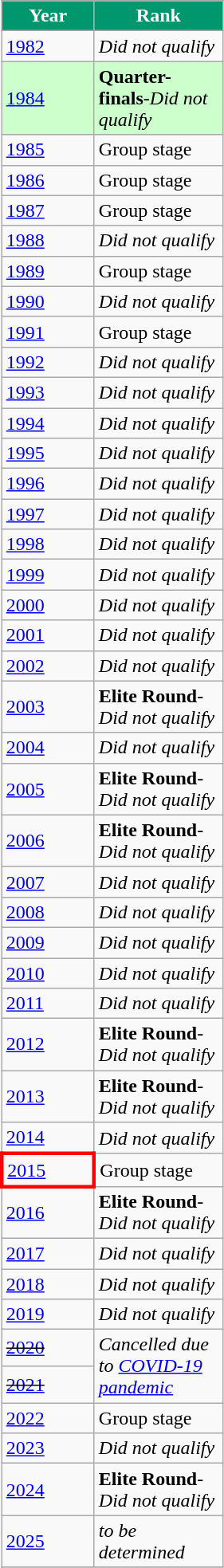<table class="wikitable">
<tr>
</tr>
<tr style="color:white;">
<th style="width:70px; background:#00966E;">Year</th>
<th style="width:100px; background:#00966E;">Rank</th>
</tr>
<tr>
<td> <a href='#'>1982</a></td>
<td><em>Did not qualify</em></td>
</tr>
<tr bgcolor="#CCFFCC">
<td> <a href='#'>1984</a></td>
<td><strong>Quarter-finals</strong>-<em>Did not qualify</em></td>
</tr>
<tr>
<td> <a href='#'>1985</a></td>
<td>Group stage</td>
</tr>
<tr>
<td> <a href='#'>1986</a></td>
<td>Group stage</td>
</tr>
<tr>
<td> <a href='#'>1987</a></td>
<td>Group stage</td>
</tr>
<tr>
<td> <a href='#'>1988</a></td>
<td><em>Did not qualify</em></td>
</tr>
<tr>
<td> <a href='#'>1989</a></td>
<td>Group stage</td>
</tr>
<tr>
<td> <a href='#'>1990</a></td>
<td><em>Did not qualify</em></td>
</tr>
<tr>
<td> <a href='#'>1991</a></td>
<td>Group stage</td>
</tr>
<tr>
<td> <a href='#'>1992</a></td>
<td><em>Did not qualify</em></td>
</tr>
<tr>
<td> <a href='#'>1993</a></td>
<td><em>Did not qualify</em></td>
</tr>
<tr>
<td> <a href='#'>1994</a></td>
<td><em>Did not qualify</em></td>
</tr>
<tr>
<td> <a href='#'>1995</a></td>
<td><em>Did not qualify</em></td>
</tr>
<tr>
<td> <a href='#'>1996</a></td>
<td><em>Did not qualify</em></td>
</tr>
<tr>
<td> <a href='#'>1997</a></td>
<td><em>Did not qualify</em></td>
</tr>
<tr>
<td> <a href='#'>1998</a></td>
<td><em>Did not qualify</em></td>
</tr>
<tr>
<td> <a href='#'>1999</a></td>
<td><em>Did not qualify</em></td>
</tr>
<tr>
<td> <a href='#'>2000</a></td>
<td><em>Did not qualify</em></td>
</tr>
<tr>
<td> <a href='#'>2001</a></td>
<td><em>Did not qualify</em></td>
</tr>
<tr>
<td> <a href='#'>2002</a></td>
<td><em>Did not qualify</em></td>
</tr>
<tr>
<td> <a href='#'>2003</a></td>
<td><strong>Elite Round</strong>-<em>Did not qualify</em></td>
</tr>
<tr>
<td> <a href='#'>2004</a></td>
<td><em>Did not qualify</em></td>
</tr>
<tr>
<td> <a href='#'>2005</a></td>
<td><strong>Elite Round</strong>-<em>Did not qualify</em></td>
</tr>
<tr>
<td> <a href='#'>2006</a></td>
<td><strong>Elite Round</strong>-<em>Did not qualify</em></td>
</tr>
<tr>
<td> <a href='#'>2007</a></td>
<td><em>Did not qualify</em></td>
</tr>
<tr>
<td> <a href='#'>2008</a></td>
<td><em>Did not qualify</em></td>
</tr>
<tr>
<td> <a href='#'>2009</a></td>
<td><em>Did not qualify</em></td>
</tr>
<tr>
<td> <a href='#'>2010</a></td>
<td><em>Did not qualify</em></td>
</tr>
<tr>
<td> <a href='#'>2011</a></td>
<td><em>Did not qualify</em></td>
</tr>
<tr>
<td> <a href='#'>2012</a></td>
<td><strong>Elite Round</strong>-<em>Did not qualify</em></td>
</tr>
<tr>
<td> <a href='#'>2013</a></td>
<td><strong>Elite Round</strong>-<em>Did not qualify</em></td>
</tr>
<tr>
<td> <a href='#'>2014</a></td>
<td><em>Did not qualify</em></td>
</tr>
<tr>
<td style="border: 3px solid red"> <a href='#'>2015</a></td>
<td>Group stage</td>
</tr>
<tr>
<td> <a href='#'>2016</a></td>
<td><strong>Elite Round</strong>-<em>Did not qualify</em></td>
</tr>
<tr>
<td> <a href='#'>2017</a></td>
<td><em>Did not qualify</em></td>
</tr>
<tr>
<td> <a href='#'>2018</a></td>
<td><em>Did not qualify</em></td>
</tr>
<tr>
<td> <a href='#'>2019</a></td>
<td><em>Did not qualify</em></td>
</tr>
<tr>
<td> <s><a href='#'>2020</a></s></td>
<td rowspan=2 colspan=8><em>Cancelled due to <a href='#'>COVID-19 pandemic</a></em></td>
</tr>
<tr>
<td> <s><a href='#'>2021</a></s></td>
</tr>
<tr>
<td> <a href='#'>2022</a></td>
<td>Group stage</td>
</tr>
<tr>
<td> <a href='#'>2023</a></td>
<td><em>Did not qualify</em></td>
</tr>
<tr>
<td> <a href='#'>2024</a></td>
<td><strong>Elite Round</strong>-<em>Did not qualify</em></td>
</tr>
<tr>
<td> <a href='#'>2025</a></td>
<td colspan=8><em>to be determined</em></td>
</tr>
<tr>
</tr>
</table>
